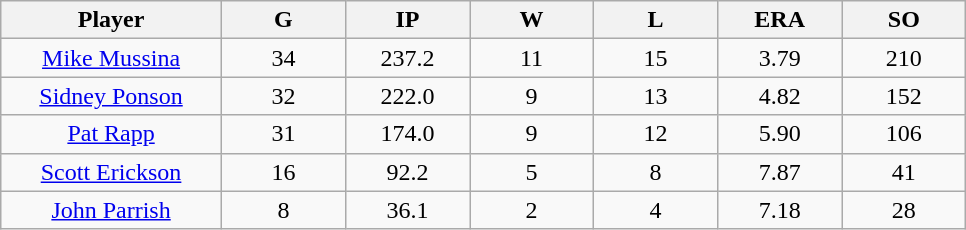<table class="wikitable sortable">
<tr>
<th bgcolor="#DDDDFF" width="16%">Player</th>
<th bgcolor="#DDDDFF" width="9%">G</th>
<th bgcolor="#DDDDFF" width="9%">IP</th>
<th bgcolor="#DDDDFF" width="9%">W</th>
<th bgcolor="#DDDDFF" width="9%">L</th>
<th bgcolor="#DDDDFF" width="9%">ERA</th>
<th bgcolor="#DDDDFF" width="9%">SO</th>
</tr>
<tr align="center">
<td><a href='#'>Mike Mussina</a></td>
<td>34</td>
<td>237.2</td>
<td>11</td>
<td>15</td>
<td>3.79</td>
<td>210</td>
</tr>
<tr align=center>
<td><a href='#'>Sidney Ponson</a></td>
<td>32</td>
<td>222.0</td>
<td>9</td>
<td>13</td>
<td>4.82</td>
<td>152</td>
</tr>
<tr align=center>
<td><a href='#'>Pat Rapp</a></td>
<td>31</td>
<td>174.0</td>
<td>9</td>
<td>12</td>
<td>5.90</td>
<td>106</td>
</tr>
<tr align=center>
<td><a href='#'>Scott Erickson</a></td>
<td>16</td>
<td>92.2</td>
<td>5</td>
<td>8</td>
<td>7.87</td>
<td>41</td>
</tr>
<tr align=center>
<td><a href='#'>John Parrish</a></td>
<td>8</td>
<td>36.1</td>
<td>2</td>
<td>4</td>
<td>7.18</td>
<td>28</td>
</tr>
</table>
